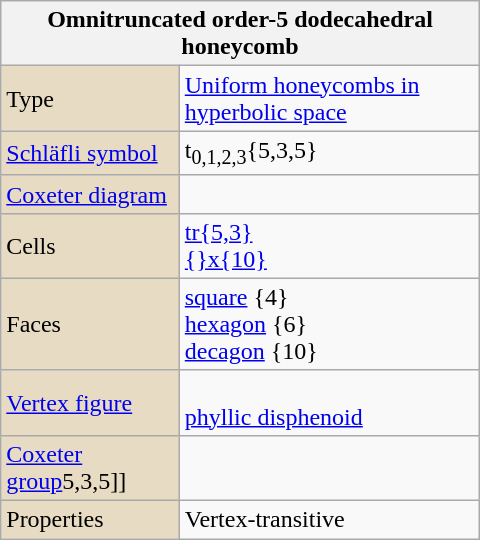<table class="wikitable" align="right" style="margin-left:10px" width="320">
<tr>
<th bgcolor=#e7dcc3 colspan=2>Omnitruncated order-5 dodecahedral honeycomb<br></th>
</tr>
<tr>
<td bgcolor=#e7dcc3>Type</td>
<td><a href='#'>Uniform honeycombs in hyperbolic space</a></td>
</tr>
<tr>
<td bgcolor=#e7dcc3><a href='#'>Schläfli symbol</a></td>
<td>t<sub>0,1,2,3</sub>{5,3,5}</td>
</tr>
<tr>
<td bgcolor=#e7dcc3><a href='#'>Coxeter diagram</a></td>
<td></td>
</tr>
<tr>
<td bgcolor=#e7dcc3>Cells</td>
<td><a href='#'>tr{5,3}</a> <br><a href='#'>{}x{10}</a> </td>
</tr>
<tr>
<td bgcolor=#e7dcc3>Faces</td>
<td><a href='#'>square</a> {4}<br><a href='#'>hexagon</a> {6}<br><a href='#'>decagon</a> {10}</td>
</tr>
<tr>
<td bgcolor=#e7dcc3><a href='#'>Vertex figure</a></td>
<td><br><a href='#'>phyllic disphenoid</a></td>
</tr>
<tr>
<td bgcolor=#e7dcc3><a href='#'>Coxeter group</a>5,3,5]]</td>
</tr>
<tr>
<td bgcolor=#e7dcc3>Properties</td>
<td>Vertex-transitive</td>
</tr>
</table>
